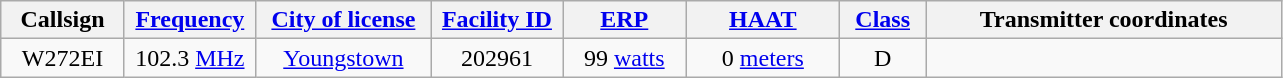<table class="wikitable" style="text-align:center;">
<tr>
<th style="width:75px">Callsign</th>
<th style="width:80px"><a href='#'>Frequency</a></th>
<th style="width:110px"><a href='#'>City of license</a></th>
<th style="width:80px"><a href='#'>Facility ID</a></th>
<th style="width:75px"><a href='#'>ERP</a></th>
<th style="width:95px"><a href='#'>HAAT</a></th>
<th style="width:50px"><a href='#'>Class</a></th>
<th style="width:230px">Transmitter coordinates</th>
</tr>
<tr>
<td>W272EI</td>
<td>102.3 <a href='#'>MHz</a></td>
<td><a href='#'>Youngstown</a></td>
<td>202961</td>
<td>99 <a href='#'>watts</a></td>
<td>0 <a href='#'>meters</a></td>
<td>D</td>
<td></td>
</tr>
</table>
